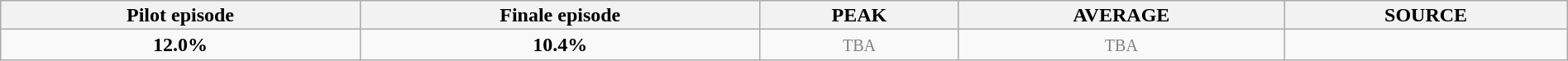<table class="wikitable" style="text-align:center; background:#f9f9f9; line-height:16px;" width="100%">
<tr>
<th>Pilot episode</th>
<th>Finale episode</th>
<th>PEAK</th>
<th>AVERAGE</th>
<th>SOURCE</th>
</tr>
<tr style="text-align:center;">
<td><strong>12.0%</strong></td>
<td><strong>10.4%</strong></td>
<td style="color:gray;"><small>TBA</small></td>
<td style="color:gray;"><small>TBA</small></td>
<td></td>
</tr>
</table>
